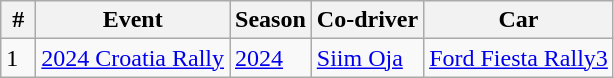<table class="wikitable">
<tr>
<th> # </th>
<th>Event</th>
<th>Season</th>
<th>Co-driver</th>
<th>Car</th>
</tr>
<tr>
<td>1</td>
<td> <a href='#'>2024 Croatia Rally</a></td>
<td><a href='#'>2024</a></td>
<td> <a href='#'>Siim Oja</a></td>
<td><a href='#'>Ford Fiesta Rally3</a></td>
</tr>
</table>
